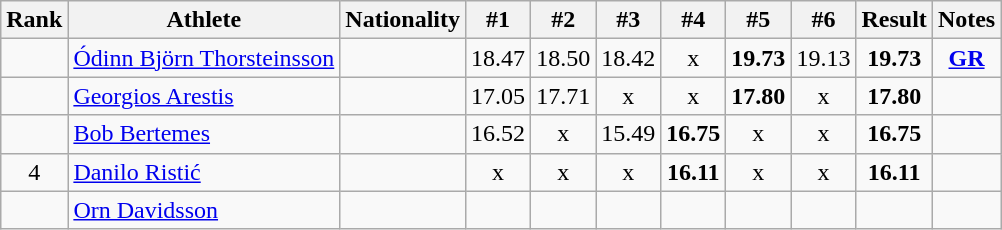<table class="wikitable sortable" style="text-align:center">
<tr>
<th>Rank</th>
<th>Athlete</th>
<th>Nationality</th>
<th>#1</th>
<th>#2</th>
<th>#3</th>
<th>#4</th>
<th>#5</th>
<th>#6</th>
<th>Result</th>
<th>Notes</th>
</tr>
<tr>
<td></td>
<td align="left"><a href='#'>Ódinn Björn Thorsteinsson</a></td>
<td align=left></td>
<td>18.47</td>
<td>18.50</td>
<td>18.42</td>
<td>x</td>
<td><strong>19.73</strong></td>
<td>19.13</td>
<td><strong>19.73</strong></td>
<td><strong><a href='#'>GR</a></strong></td>
</tr>
<tr>
<td></td>
<td align="left"><a href='#'>Georgios Arestis</a></td>
<td align=left></td>
<td>17.05</td>
<td>17.71</td>
<td>x</td>
<td>x</td>
<td><strong>17.80</strong></td>
<td>x</td>
<td><strong>17.80</strong></td>
<td></td>
</tr>
<tr>
<td></td>
<td align="left"><a href='#'>Bob Bertemes</a></td>
<td align=left></td>
<td>16.52</td>
<td>x</td>
<td>15.49</td>
<td><strong>16.75</strong></td>
<td>x</td>
<td>x</td>
<td><strong>16.75</strong></td>
<td></td>
</tr>
<tr>
<td>4</td>
<td align="left"><a href='#'>Danilo Ristić</a></td>
<td align=left></td>
<td>x</td>
<td>x</td>
<td>x</td>
<td><strong>16.11</strong></td>
<td>x</td>
<td>x</td>
<td><strong>16.11</strong></td>
<td></td>
</tr>
<tr>
<td></td>
<td align="left"><a href='#'>Orn Davidsson</a></td>
<td align=left></td>
<td></td>
<td></td>
<td></td>
<td></td>
<td></td>
<td></td>
<td><strong></strong></td>
<td></td>
</tr>
</table>
